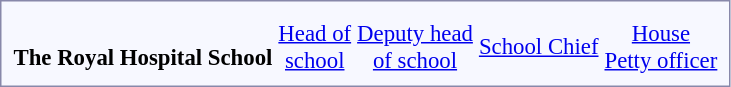<table style="border:1px solid #8888aa; background-color:#f7f8ff; padding:5px; font-size:95%; margin: 0px 12px 12px 0px;">
<tr>
<th rowspan=2><br>The Royal Hospital School</th>
<td colspan=6></td>
<td colspan=2></td>
<td colspan=2></td>
<td colspan=12></td>
</tr>
<tr style="text-align:center;">
<td colspan=6><a href='#'>Head of<br>school</a></td>
<td colspan=2><a href='#'>Deputy head<br>of school</a></td>
<td colspan=2><a href='#'>School Chief</a></td>
<td colspan=12><a href='#'>House<br>Petty officer</a></td>
</tr>
</table>
